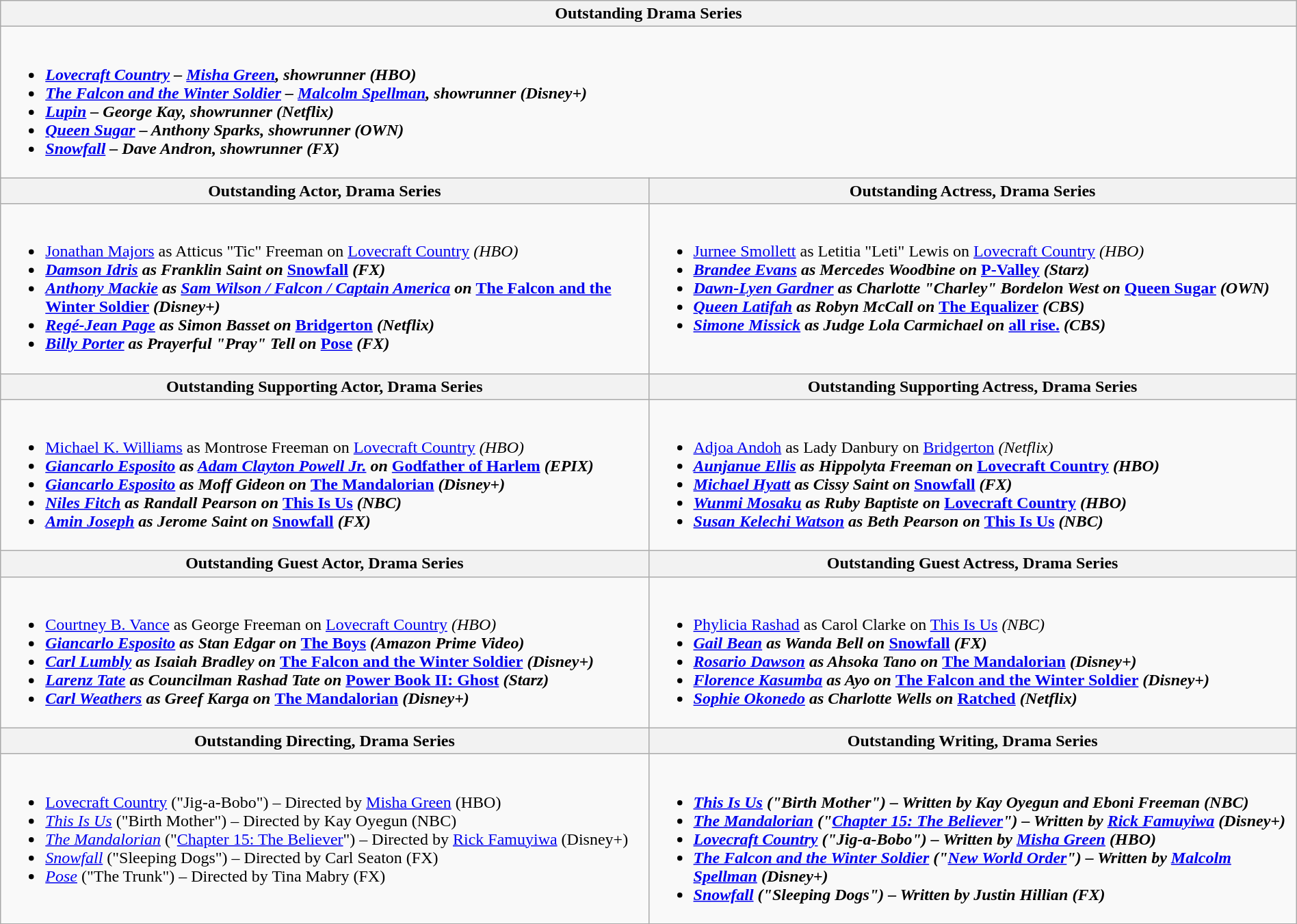<table class=wikitable width="100%">
<tr>
<th width="50%" colspan="2">Outstanding Drama Series</th>
</tr>
<tr>
<td valign="top" colspan="2"><br><ul><li><strong><em><a href='#'>Lovecraft Country</a><em> – <a href='#'>Misha Green</a>, showrunner (HBO)<strong></li><li></em><a href='#'>The Falcon and the Winter Soldier</a><em> – <a href='#'>Malcolm Spellman</a>, showrunner (Disney+)</li><li></em><a href='#'>Lupin</a><em> – George Kay, showrunner (Netflix)</li><li></em><a href='#'>Queen Sugar</a><em> – Anthony Sparks, showrunner (OWN)</li><li></em><a href='#'>Snowfall</a><em> – Dave Andron, showrunner (FX)</li></ul></td>
</tr>
<tr>
<th width="50%">Outstanding Actor, Drama Series</th>
<th width="50%">Outstanding Actress, Drama Series</th>
</tr>
<tr>
<td valign="top"><br><ul><li></strong><a href='#'>Jonathan Majors</a> as Atticus "Tic" Freeman on </em><a href='#'>Lovecraft Country</a><em> (HBO)<strong></li><li><a href='#'>Damson Idris</a> as Franklin Saint on </em><a href='#'>Snowfall</a><em> (FX)</li><li><a href='#'>Anthony Mackie</a> as <a href='#'>Sam Wilson / Falcon / Captain America</a> on </em><a href='#'>The Falcon and the Winter Soldier</a><em> (Disney+)</li><li><a href='#'>Regé-Jean Page</a> as Simon Basset on </em><a href='#'>Bridgerton</a><em> (Netflix)</li><li><a href='#'>Billy Porter</a> as Prayerful "Pray" Tell on </em><a href='#'>Pose</a><em> (FX)</li></ul></td>
<td valign="top"><br><ul><li></strong><a href='#'>Jurnee Smollett</a> as Letitia "Leti" Lewis on </em><a href='#'>Lovecraft Country</a><em> (HBO)<strong></li><li><a href='#'>Brandee Evans</a> as Mercedes Woodbine on </em><a href='#'>P-Valley</a><em> (Starz)</li><li><a href='#'>Dawn-Lyen Gardner</a> as Charlotte "Charley" Bordelon West on </em><a href='#'>Queen Sugar</a><em> (OWN)</li><li><a href='#'>Queen Latifah</a> as Robyn McCall on </em><a href='#'>The Equalizer</a><em> (CBS)</li><li><a href='#'>Simone Missick</a> as Judge Lola Carmichael on </em><a href='#'>all rise.</a><em> (CBS)</li></ul></td>
</tr>
<tr>
<th width="50%">Outstanding Supporting Actor, Drama Series</th>
<th width="50%">Outstanding Supporting Actress, Drama Series</th>
</tr>
<tr>
<td valign="top"><br><ul><li></strong><a href='#'>Michael K. Williams</a> as Montrose Freeman on </em><a href='#'>Lovecraft Country</a><em> (HBO)<strong></li><li><a href='#'>Giancarlo Esposito</a> as <a href='#'>Adam Clayton Powell Jr.</a> on </em><a href='#'>Godfather of Harlem</a><em> (EPIX)</li><li><a href='#'>Giancarlo Esposito</a> as Moff Gideon on </em><a href='#'>The Mandalorian</a><em> (Disney+)</li><li><a href='#'>Niles Fitch</a> as Randall Pearson on </em><a href='#'>This Is Us</a><em> (NBC)</li><li><a href='#'>Amin Joseph</a> as Jerome Saint on </em><a href='#'>Snowfall</a><em> (FX)</li></ul></td>
<td valign="top"><br><ul><li></strong><a href='#'>Adjoa Andoh</a> as Lady Danbury on </em><a href='#'>Bridgerton</a><em> (Netflix)<strong></li><li><a href='#'>Aunjanue Ellis</a> as Hippolyta Freeman on </em><a href='#'>Lovecraft Country</a><em> (HBO)</li><li><a href='#'>Michael Hyatt</a> as Cissy Saint on </em><a href='#'>Snowfall</a><em> (FX)</li><li><a href='#'>Wunmi Mosaku</a> as Ruby Baptiste on </em><a href='#'>Lovecraft Country</a><em> (HBO)</li><li><a href='#'>Susan Kelechi Watson</a> as Beth Pearson on </em><a href='#'>This Is Us</a><em> (NBC)</li></ul></td>
</tr>
<tr>
<th width="50%">Outstanding Guest Actor, Drama Series</th>
<th width="50%">Outstanding Guest Actress, Drama Series</th>
</tr>
<tr>
<td valign="top"><br><ul><li></strong><a href='#'>Courtney B. Vance</a> as George Freeman on </em><a href='#'>Lovecraft Country</a><em> (HBO)<strong></li><li><a href='#'>Giancarlo Esposito</a> as Stan Edgar on </em><a href='#'>The Boys</a><em> (Amazon Prime Video)</li><li><a href='#'>Carl Lumbly</a> as Isaiah Bradley on </em><a href='#'>The Falcon and the Winter Soldier</a><em> (Disney+)</li><li><a href='#'>Larenz Tate</a> as Councilman Rashad Tate on </em><a href='#'>Power Book II: Ghost</a><em> (Starz)</li><li><a href='#'>Carl Weathers</a> as Greef Karga on </em><a href='#'>The Mandalorian</a><em> (Disney+)</li></ul></td>
<td valign="top"><br><ul><li></strong><a href='#'>Phylicia Rashad</a> as Carol Clarke on </em><a href='#'>This Is Us</a><em> (NBC)<strong></li><li><a href='#'>Gail Bean</a>  as Wanda Bell on </em><a href='#'>Snowfall</a><em> (FX)</li><li><a href='#'>Rosario Dawson</a>  as Ahsoka Tano on </em><a href='#'>The Mandalorian</a><em> (Disney+)</li><li><a href='#'>Florence Kasumba</a> as Ayo on </em><a href='#'>The Falcon and the Winter Soldier</a><em> (Disney+)</li><li><a href='#'>Sophie Okonedo</a> as Charlotte Wells on </em><a href='#'>Ratched</a><em> (Netflix)</li></ul></td>
</tr>
<tr>
<th width="50%">Outstanding Directing, Drama Series</th>
<th width="50%">Outstanding Writing, Drama Series</th>
</tr>
<tr>
<td valign="top"><br><ul><li></em></strong><a href='#'>Lovecraft Country</a></em> ("Jig-a-Bobo") – Directed by <a href='#'>Misha Green</a> (HBO)</strong></li><li><em><a href='#'>This Is Us</a></em> ("Birth Mother") – Directed by Kay Oyegun (NBC)</li><li><em><a href='#'>The Mandalorian</a></em> ("<a href='#'>Chapter 15: The Believer</a>") – Directed by <a href='#'>Rick Famuyiwa</a> (Disney+)</li><li><em><a href='#'>Snowfall</a></em> ("Sleeping Dogs") – Directed by Carl Seaton (FX)</li><li><em><a href='#'>Pose</a></em> ("The Trunk") – Directed by Tina Mabry (FX)</li></ul></td>
<td valign="top"><br><ul><li><strong><em><a href='#'>This Is Us</a><em> ("Birth Mother") – Written by Kay Oyegun and Eboni Freeman (NBC)<strong></li><li></em><a href='#'>The Mandalorian</a><em> ("<a href='#'>Chapter 15: The Believer</a>") – Written by <a href='#'>Rick Famuyiwa</a> (Disney+)</li><li></em><a href='#'>Lovecraft Country</a><em> ("Jig-a-Bobo") – Written by <a href='#'>Misha Green</a> (HBO)</li><li></em><a href='#'>The Falcon and the Winter Soldier</a><em> ("<a href='#'>New World Order</a>") – Written by <a href='#'>Malcolm Spellman</a> (Disney+)</li><li></em><a href='#'>Snowfall</a><em> ("Sleeping Dogs") – Written by Justin Hillian (FX)</li></ul></td>
</tr>
<tr>
</tr>
</table>
